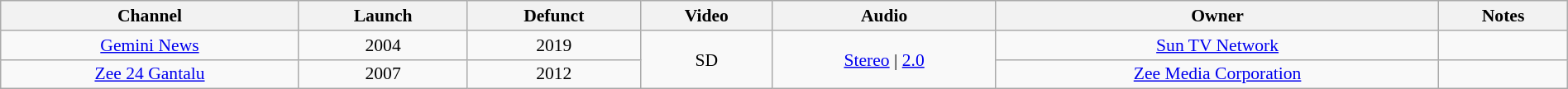<table class="wikitable sortable" style="border-collapse:collapse; font-size: 90%; text-align:center" width="100%">
<tr>
<th>Channel</th>
<th>Launch</th>
<th>Defunct</th>
<th>Video</th>
<th>Audio</th>
<th>Owner</th>
<th>Notes</th>
</tr>
<tr>
<td><a href='#'>Gemini News</a></td>
<td>2004</td>
<td>2019</td>
<td rowspan="2">SD</td>
<td rowspan="2"><a href='#'>Stereo</a> | <a href='#'>2.0</a></td>
<td><a href='#'>Sun TV Network</a></td>
<td></td>
</tr>
<tr>
<td><a href='#'>Zee 24 Gantalu</a></td>
<td>2007</td>
<td>2012</td>
<td><a href='#'>Zee Media Corporation</a></td>
<td></td>
</tr>
</table>
